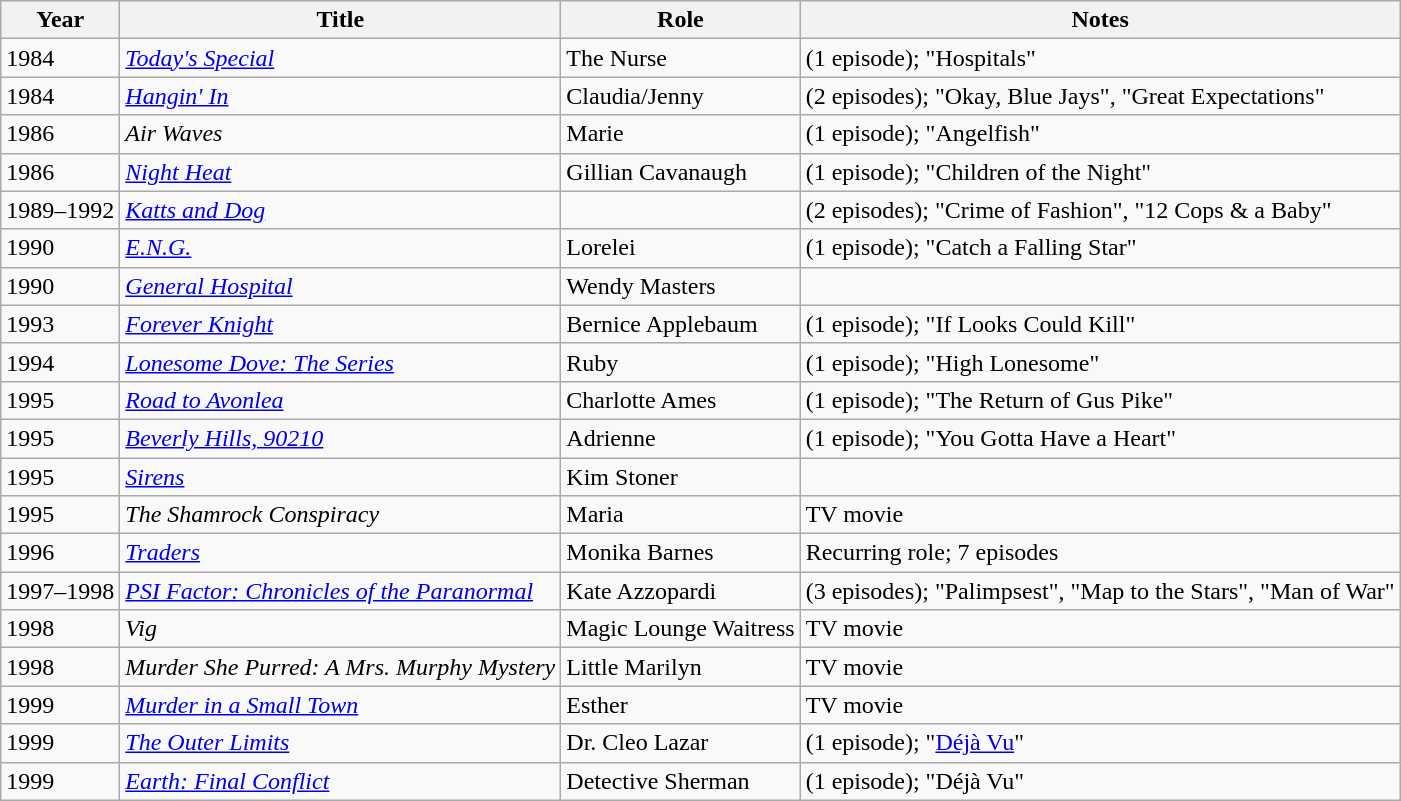<table class="wikitable sortable">
<tr>
<th>Year</th>
<th>Title</th>
<th>Role</th>
<th class="unsortable">Notes</th>
</tr>
<tr>
<td>1984</td>
<td><em><a href='#'>Today's Special</a></em></td>
<td>The Nurse</td>
<td>(1 episode); "Hospitals"</td>
</tr>
<tr>
<td>1984</td>
<td><em><a href='#'>Hangin' In</a></em></td>
<td>Claudia/Jenny</td>
<td>(2 episodes); "Okay, Blue Jays", "Great Expectations"</td>
</tr>
<tr>
<td>1986</td>
<td><em>Air Waves</em></td>
<td>Marie</td>
<td>(1 episode); "Angelfish"</td>
</tr>
<tr>
<td>1986</td>
<td><em><a href='#'>Night Heat</a></em></td>
<td>Gillian Cavanaugh</td>
<td>(1 episode); "Children of the Night"</td>
</tr>
<tr>
<td>1989–1992</td>
<td><em><a href='#'>Katts and Dog</a></em></td>
<td></td>
<td>(2 episodes); "Crime of Fashion", "12 Cops & a Baby"</td>
</tr>
<tr>
<td>1990</td>
<td><em><a href='#'>E.N.G.</a></em></td>
<td>Lorelei</td>
<td>(1 episode); "Catch a Falling Star"</td>
</tr>
<tr>
<td>1990</td>
<td><em><a href='#'>General Hospital</a></em></td>
<td>Wendy Masters</td>
<td></td>
</tr>
<tr>
<td>1993</td>
<td><em><a href='#'>Forever Knight</a></em></td>
<td>Bernice Applebaum</td>
<td>(1 episode); "If Looks Could Kill"</td>
</tr>
<tr>
<td>1994</td>
<td><em><a href='#'>Lonesome Dove: The Series</a></em></td>
<td>Ruby</td>
<td>(1 episode); "High Lonesome"</td>
</tr>
<tr>
<td>1995</td>
<td><em><a href='#'>Road to Avonlea</a></em></td>
<td>Charlotte Ames</td>
<td>(1 episode); "The Return of Gus Pike"</td>
</tr>
<tr>
<td>1995</td>
<td><em><a href='#'>Beverly Hills, 90210</a></em></td>
<td>Adrienne</td>
<td>(1 episode); "You Gotta Have a Heart"</td>
</tr>
<tr>
<td>1995</td>
<td><em><a href='#'>Sirens</a></em></td>
<td>Kim Stoner</td>
<td></td>
</tr>
<tr>
<td>1995</td>
<td data-sort-value="Shamrock Conspiracy, The"><em>The Shamrock Conspiracy</em></td>
<td>Maria</td>
<td>TV movie</td>
</tr>
<tr>
<td>1996</td>
<td><em><a href='#'>Traders</a></em></td>
<td>Monika Barnes</td>
<td>Recurring role; 7 episodes</td>
</tr>
<tr>
<td>1997–1998</td>
<td><em><a href='#'>PSI Factor: Chronicles of the Paranormal</a></em></td>
<td>Kate Azzopardi</td>
<td>(3 episodes); "Palimpsest", "Map to the Stars", "Man of War"</td>
</tr>
<tr>
<td>1998</td>
<td><em>Vig</em></td>
<td>Magic Lounge Waitress</td>
<td>TV movie</td>
</tr>
<tr>
<td>1998</td>
<td><em>Murder She Purred: A Mrs. Murphy Mystery</em></td>
<td>Little Marilyn</td>
<td>TV movie</td>
</tr>
<tr>
<td>1999</td>
<td><em><a href='#'>Murder in a Small Town</a></em></td>
<td>Esther</td>
<td>TV movie</td>
</tr>
<tr>
<td>1999</td>
<td data-sort-value="Outer Limits, The"><em><a href='#'>The Outer Limits</a></em></td>
<td>Dr. Cleo Lazar</td>
<td>(1 episode); "<a href='#'>Déjà Vu</a>"</td>
</tr>
<tr>
<td>1999</td>
<td><em><a href='#'>Earth: Final Conflict</a></em></td>
<td>Detective Sherman</td>
<td>(1 episode); "Déjà Vu"</td>
</tr>
</table>
